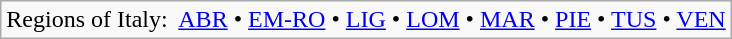<table class="wikitable"  style="margin:auto;">
<tr>
<td>Regions of Italy:  <a href='#'>ABR</a> • <a href='#'>EM-RO</a> • <a href='#'>LIG</a> • <a href='#'>LOM</a> • <a href='#'>MAR</a> • <a href='#'>PIE</a> • <a href='#'>TUS</a> • <a href='#'>VEN</a></td>
</tr>
</table>
